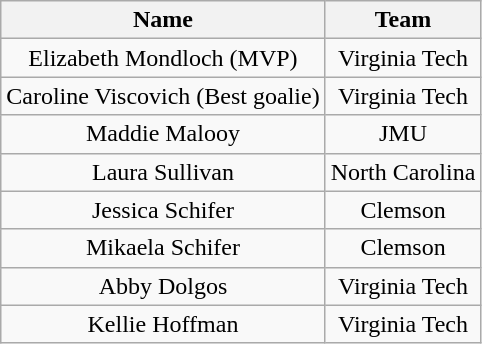<table class="wikitable" style="text-align:center">
<tr>
<th>Name</th>
<th>Team</th>
</tr>
<tr>
<td>Elizabeth Mondloch (MVP)</td>
<td>Virginia Tech</td>
</tr>
<tr>
<td>Caroline Viscovich (Best goalie)</td>
<td>Virginia Tech</td>
</tr>
<tr>
<td>Maddie Malooy</td>
<td>JMU</td>
</tr>
<tr>
<td>Laura Sullivan</td>
<td>North Carolina</td>
</tr>
<tr>
<td>Jessica Schifer</td>
<td>Clemson</td>
</tr>
<tr>
<td>Mikaela Schifer</td>
<td>Clemson</td>
</tr>
<tr>
<td>Abby Dolgos</td>
<td>Virginia Tech</td>
</tr>
<tr>
<td>Kellie Hoffman</td>
<td>Virginia Tech</td>
</tr>
</table>
